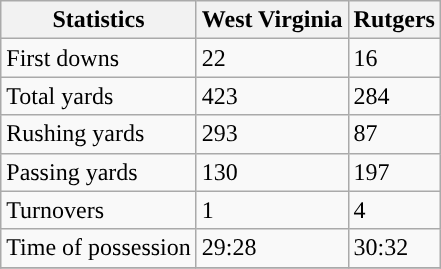<table class="wikitable" style="float: left;">
<tr>
<th>Statistics</th>
<th>West Virginia</th>
<th>Rutgers</th>
</tr>
<tr>
<td>First downs</td>
<td>22</td>
<td>16</td>
</tr>
<tr>
<td>Total yards</td>
<td>423</td>
<td>284</td>
</tr>
<tr>
<td>Rushing yards</td>
<td>293</td>
<td>87</td>
</tr>
<tr>
<td>Passing yards</td>
<td>130</td>
<td>197</td>
</tr>
<tr>
<td>Turnovers</td>
<td>1</td>
<td>4</td>
</tr>
<tr>
<td>Time of possession</td>
<td>29:28</td>
<td>30:32</td>
</tr>
<tr>
</tr>
</table>
